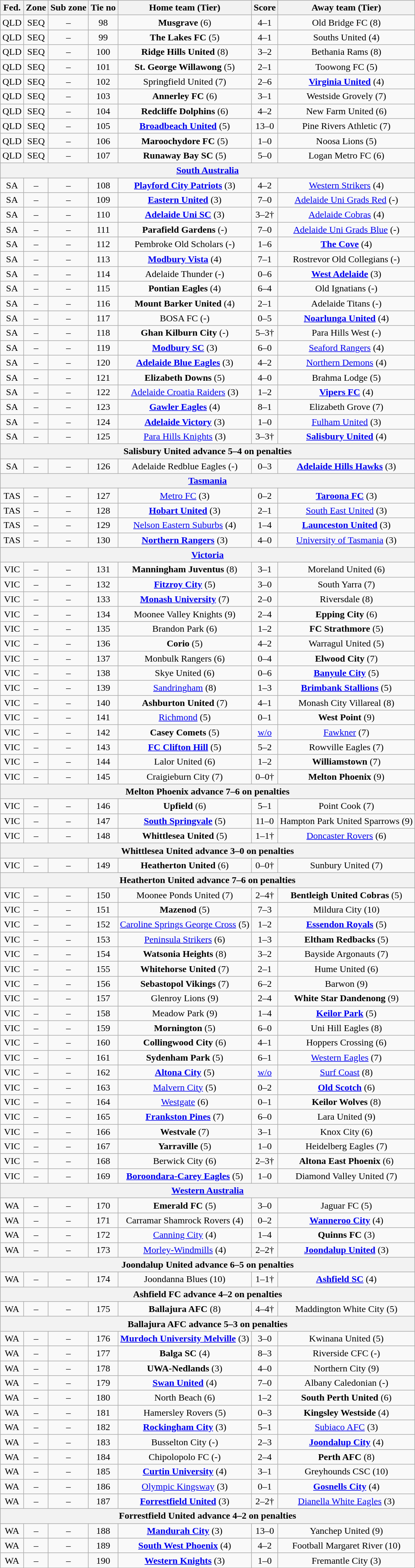<table class="wikitable" style="text-align:center">
<tr>
<th>Fed.</th>
<th>Zone</th>
<th>Sub zone</th>
<th>Tie no</th>
<th>Home team (Tier)</th>
<th>Score</th>
<th>Away team (Tier)</th>
</tr>
<tr>
<td>QLD</td>
<td>SEQ</td>
<td>–</td>
<td>98</td>
<td><strong>Musgrave</strong> (6)</td>
<td>4–1</td>
<td>Old Bridge FC (8)</td>
</tr>
<tr>
<td>QLD</td>
<td>SEQ</td>
<td>–</td>
<td>99</td>
<td><strong>The Lakes FC</strong> (5)</td>
<td>4–1</td>
<td>Souths United (4)</td>
</tr>
<tr>
<td>QLD</td>
<td>SEQ</td>
<td>–</td>
<td>100</td>
<td><strong>Ridge Hills United</strong> (8)</td>
<td>3–2</td>
<td>Bethania Rams (8)</td>
</tr>
<tr>
<td>QLD</td>
<td>SEQ</td>
<td>–</td>
<td>101</td>
<td><strong>St. George Willawong</strong> (5)</td>
<td>2–1</td>
<td>Toowong FC (5)</td>
</tr>
<tr>
<td>QLD</td>
<td>SEQ</td>
<td>–</td>
<td>102</td>
<td>Springfield United (7)</td>
<td>2–6</td>
<td><strong><a href='#'>Virginia United</a></strong> (4)</td>
</tr>
<tr>
<td>QLD</td>
<td>SEQ</td>
<td>–</td>
<td>103</td>
<td><strong>Annerley FC</strong> (6)</td>
<td>3–1</td>
<td>Westside Grovely (7)</td>
</tr>
<tr>
<td>QLD</td>
<td>SEQ</td>
<td>–</td>
<td>104</td>
<td><strong>Redcliffe Dolphins</strong> (6)</td>
<td>4–2</td>
<td>New Farm United (6)</td>
</tr>
<tr>
<td>QLD</td>
<td>SEQ</td>
<td>–</td>
<td>105</td>
<td><strong><a href='#'>Broadbeach United</a></strong> (5)</td>
<td>13–0</td>
<td>Pine Rivers Athletic (7)</td>
</tr>
<tr>
<td>QLD</td>
<td>SEQ</td>
<td>–</td>
<td>106</td>
<td><strong>Maroochydore FC</strong> (5)</td>
<td>1–0</td>
<td>Noosa Lions (5)</td>
</tr>
<tr>
<td>QLD</td>
<td>SEQ</td>
<td>–</td>
<td>107</td>
<td><strong>Runaway Bay SC</strong> (5)</td>
<td>5–0</td>
<td>Logan Metro FC (6)</td>
</tr>
<tr>
<th colspan=7><a href='#'>South Australia</a></th>
</tr>
<tr>
<td>SA</td>
<td>–</td>
<td>–</td>
<td>108</td>
<td><strong><a href='#'>Playford City Patriots</a></strong> (3)</td>
<td>4–2</td>
<td><a href='#'>Western Strikers</a> (4)</td>
</tr>
<tr>
<td>SA</td>
<td>–</td>
<td>–</td>
<td>109</td>
<td><strong><a href='#'>Eastern United</a></strong> (3)</td>
<td>7–0</td>
<td><a href='#'>Adelaide Uni Grads Red</a> (-)</td>
</tr>
<tr>
<td>SA</td>
<td>–</td>
<td>–</td>
<td>110</td>
<td><strong><a href='#'>Adelaide Uni SC</a></strong> (3)</td>
<td>3–2†</td>
<td><a href='#'>Adelaide Cobras</a> (4)</td>
</tr>
<tr>
<td>SA</td>
<td>–</td>
<td>–</td>
<td>111</td>
<td><strong>Parafield Gardens</strong> (-)</td>
<td>7–0</td>
<td><a href='#'>Adelaide Uni Grads Blue</a> (-)</td>
</tr>
<tr>
<td>SA</td>
<td>–</td>
<td>–</td>
<td>112</td>
<td>Pembroke Old Scholars (-)</td>
<td>1–6</td>
<td><strong><a href='#'>The Cove</a></strong> (4)</td>
</tr>
<tr>
<td>SA</td>
<td>–</td>
<td>–</td>
<td>113</td>
<td><strong><a href='#'>Modbury Vista</a></strong> (4)</td>
<td>7–1</td>
<td>Rostrevor Old Collegians (-)</td>
</tr>
<tr>
<td>SA</td>
<td>–</td>
<td>–</td>
<td>114</td>
<td>Adelaide Thunder (-)</td>
<td>0–6</td>
<td><strong><a href='#'>West Adelaide</a></strong> (3)</td>
</tr>
<tr>
<td>SA</td>
<td>–</td>
<td>–</td>
<td>115</td>
<td><strong>Pontian Eagles</strong> (4)</td>
<td>6–4</td>
<td>Old Ignatians (-)</td>
</tr>
<tr>
<td>SA</td>
<td>–</td>
<td>–</td>
<td>116</td>
<td><strong>Mount Barker United</strong> (4)</td>
<td>2–1</td>
<td>Adelaide Titans (-)</td>
</tr>
<tr>
<td>SA</td>
<td>–</td>
<td>–</td>
<td>117</td>
<td>BOSA FC (-)</td>
<td>0–5</td>
<td><strong><a href='#'>Noarlunga United</a></strong> (4)</td>
</tr>
<tr>
<td>SA</td>
<td>–</td>
<td>–</td>
<td>118</td>
<td><strong>Ghan Kilburn City</strong> (-)</td>
<td>5–3†</td>
<td>Para Hills West (-)</td>
</tr>
<tr>
<td>SA</td>
<td>–</td>
<td>–</td>
<td>119</td>
<td><strong><a href='#'>Modbury SC</a></strong> (3)</td>
<td>6–0</td>
<td><a href='#'>Seaford Rangers</a> (4)</td>
</tr>
<tr>
<td>SA</td>
<td>–</td>
<td>–</td>
<td>120</td>
<td><strong><a href='#'>Adelaide Blue Eagles</a></strong> (3)</td>
<td>4–2</td>
<td><a href='#'>Northern Demons</a> (4)</td>
</tr>
<tr>
<td>SA</td>
<td>–</td>
<td>–</td>
<td>121</td>
<td><strong>Elizabeth Downs</strong> (5)</td>
<td>4–0</td>
<td>Brahma Lodge (5)</td>
</tr>
<tr>
<td>SA</td>
<td>–</td>
<td>–</td>
<td>122</td>
<td><a href='#'>Adelaide Croatia Raiders</a> (3)</td>
<td>1–2</td>
<td><strong><a href='#'>Vipers FC</a></strong> (4)</td>
</tr>
<tr>
<td>SA</td>
<td>–</td>
<td>–</td>
<td>123</td>
<td><strong><a href='#'>Gawler Eagles</a></strong> (4)</td>
<td>8–1</td>
<td>Elizabeth Grove (7)</td>
</tr>
<tr>
<td>SA</td>
<td>–</td>
<td>–</td>
<td>124</td>
<td><strong><a href='#'>Adelaide Victory</a></strong> (3)</td>
<td>1–0</td>
<td><a href='#'>Fulham United</a> (3)</td>
</tr>
<tr>
<td>SA</td>
<td>–</td>
<td>–</td>
<td>125</td>
<td><a href='#'>Para Hills Knights</a> (3)</td>
<td>3–3†</td>
<td><strong><a href='#'>Salisbury United</a></strong> (4)</td>
</tr>
<tr>
<th colspan=7>Salisbury United advance 5–4 on penalties</th>
</tr>
<tr>
<td>SA</td>
<td>–</td>
<td>–</td>
<td>126</td>
<td>Adelaide Redblue Eagles (-)</td>
<td>0–3</td>
<td><strong><a href='#'>Adelaide Hills Hawks</a></strong> (3)</td>
</tr>
<tr>
<th colspan=7><a href='#'>Tasmania</a></th>
</tr>
<tr>
<td>TAS</td>
<td>–</td>
<td>–</td>
<td>127</td>
<td><a href='#'>Metro FC</a> (3)</td>
<td>0–2</td>
<td><strong><a href='#'>Taroona FC</a></strong> (3)</td>
</tr>
<tr>
<td>TAS</td>
<td>–</td>
<td>–</td>
<td>128</td>
<td><strong><a href='#'>Hobart United</a></strong> (3)</td>
<td>2–1</td>
<td><a href='#'>South East United</a> (3)</td>
</tr>
<tr>
<td>TAS</td>
<td>–</td>
<td>–</td>
<td>129</td>
<td><a href='#'>Nelson Eastern Suburbs</a> (4)</td>
<td>1–4</td>
<td><strong><a href='#'>Launceston United</a></strong> (3)</td>
</tr>
<tr>
<td>TAS</td>
<td>–</td>
<td>–</td>
<td>130</td>
<td><strong><a href='#'>Northern Rangers</a></strong> (3)</td>
<td>4–0</td>
<td><a href='#'>University of Tasmania</a> (3)</td>
</tr>
<tr>
<th colspan=7><a href='#'>Victoria</a></th>
</tr>
<tr>
<td>VIC</td>
<td>–</td>
<td>–</td>
<td>131</td>
<td><strong>Manningham Juventus</strong> (8)</td>
<td>3–1</td>
<td>Moreland United (6)</td>
</tr>
<tr>
<td>VIC</td>
<td>–</td>
<td>–</td>
<td>132</td>
<td><strong><a href='#'>Fitzroy City</a></strong> (5)</td>
<td>3–0</td>
<td>South Yarra (7)</td>
</tr>
<tr>
<td>VIC</td>
<td>–</td>
<td>–</td>
<td>133</td>
<td><strong><a href='#'>Monash University</a></strong> (7)</td>
<td>2–0</td>
<td>Riversdale (8)</td>
</tr>
<tr>
<td>VIC</td>
<td>–</td>
<td>–</td>
<td>134</td>
<td>Moonee Valley Knights (9)</td>
<td>2–4</td>
<td><strong>Epping City</strong> (6)</td>
</tr>
<tr>
<td>VIC</td>
<td>–</td>
<td>–</td>
<td>135</td>
<td>Brandon Park (6)</td>
<td>1–2</td>
<td><strong>FC Strathmore</strong> (5)</td>
</tr>
<tr>
<td>VIC</td>
<td>–</td>
<td>–</td>
<td>136</td>
<td><strong>Corio</strong> (5)</td>
<td>4–2</td>
<td>Warragul United (5)</td>
</tr>
<tr>
<td>VIC</td>
<td>–</td>
<td>–</td>
<td>137</td>
<td>Monbulk Rangers (6)</td>
<td>0–4</td>
<td><strong>Elwood City</strong> (7)</td>
</tr>
<tr>
<td>VIC</td>
<td>–</td>
<td>–</td>
<td>138</td>
<td>Skye United (6)</td>
<td>0–6</td>
<td><strong><a href='#'>Banyule City</a></strong> (5)</td>
</tr>
<tr>
<td>VIC</td>
<td>–</td>
<td>–</td>
<td>139</td>
<td><a href='#'>Sandringham</a> (8)</td>
<td>1–3</td>
<td><strong><a href='#'>Brimbank Stallions</a></strong> (5)</td>
</tr>
<tr>
<td>VIC</td>
<td>–</td>
<td>–</td>
<td>140</td>
<td><strong>Ashburton United</strong> (7)</td>
<td>4–1</td>
<td>Monash City Villareal (8)</td>
</tr>
<tr>
<td>VIC</td>
<td>–</td>
<td>–</td>
<td>141</td>
<td><a href='#'>Richmond</a> (5)</td>
<td>0–1</td>
<td><strong>West Point</strong> (9)</td>
</tr>
<tr>
<td>VIC</td>
<td>–</td>
<td>–</td>
<td>142</td>
<td><strong>Casey Comets</strong> (5)</td>
<td><a href='#'>w/o</a></td>
<td><a href='#'>Fawkner</a> (7)</td>
</tr>
<tr>
<td>VIC</td>
<td>–</td>
<td>–</td>
<td>143</td>
<td><strong><a href='#'>FC Clifton Hill</a></strong> (5)</td>
<td>5–2</td>
<td>Rowville Eagles (7)</td>
</tr>
<tr>
<td>VIC</td>
<td>–</td>
<td>–</td>
<td>144</td>
<td>Lalor United (6)</td>
<td>1–2</td>
<td><strong>Williamstown</strong> (7)</td>
</tr>
<tr>
<td>VIC</td>
<td>–</td>
<td>–</td>
<td>145</td>
<td>Craigieburn City (7)</td>
<td>0–0†</td>
<td><strong>Melton Phoenix</strong> (9)</td>
</tr>
<tr>
<th colspan=7>Melton Phoenix advance 7–6 on penalties</th>
</tr>
<tr>
<td>VIC</td>
<td>–</td>
<td>–</td>
<td>146</td>
<td><strong>Upfield</strong> (6)</td>
<td>5–1</td>
<td>Point Cook (7)</td>
</tr>
<tr>
<td>VIC</td>
<td>–</td>
<td>–</td>
<td>147</td>
<td><strong><a href='#'>South Springvale</a></strong> (5)</td>
<td>11–0</td>
<td>Hampton Park United Sparrows (9)</td>
</tr>
<tr>
<td>VIC</td>
<td>–</td>
<td>–</td>
<td>148</td>
<td><strong>Whittlesea United</strong> (5)</td>
<td>1–1†</td>
<td><a href='#'>Doncaster Rovers</a> (6)</td>
</tr>
<tr>
<th colspan=7>Whittlesea United advance 3–0 on penalties</th>
</tr>
<tr>
<td>VIC</td>
<td>–</td>
<td>–</td>
<td>149</td>
<td><strong>Heatherton United</strong> (6)</td>
<td>0–0†</td>
<td>Sunbury United (7)</td>
</tr>
<tr>
<th colspan=7>Heatherton United advance 7–6 on penalties</th>
</tr>
<tr>
<td>VIC</td>
<td>–</td>
<td>–</td>
<td>150</td>
<td>Moonee Ponds United (7)</td>
<td>2–4†</td>
<td><strong>Bentleigh United Cobras</strong> (5)</td>
</tr>
<tr>
<td>VIC</td>
<td>–</td>
<td>–</td>
<td>151</td>
<td><strong>Mazenod</strong> (5)</td>
<td>7–3</td>
<td>Mildura City (10)</td>
</tr>
<tr>
<td>VIC</td>
<td>–</td>
<td>–</td>
<td>152</td>
<td><a href='#'>Caroline Springs George Cross</a> (5)</td>
<td>1–2</td>
<td><strong><a href='#'>Essendon Royals</a></strong> (5)</td>
</tr>
<tr>
<td>VIC</td>
<td>–</td>
<td>–</td>
<td>153</td>
<td><a href='#'>Peninsula Strikers</a> (6)</td>
<td>1–3</td>
<td><strong>Eltham Redbacks</strong> (5)</td>
</tr>
<tr>
<td>VIC</td>
<td>–</td>
<td>–</td>
<td>154</td>
<td><strong>Watsonia Heights</strong> (8)</td>
<td>3–2</td>
<td>Bayside Argonauts (7)</td>
</tr>
<tr>
<td>VIC</td>
<td>–</td>
<td>–</td>
<td>155</td>
<td><strong>Whitehorse United</strong> (7)</td>
<td>2–1</td>
<td>Hume United (6)</td>
</tr>
<tr>
<td>VIC</td>
<td>–</td>
<td>–</td>
<td>156</td>
<td><strong>Sebastopol Vikings</strong> (7)</td>
<td>6–2</td>
<td>Barwon (9)</td>
</tr>
<tr>
<td>VIC</td>
<td>–</td>
<td>–</td>
<td>157</td>
<td>Glenroy Lions (9)</td>
<td>2–4</td>
<td><strong>White Star Dandenong</strong> (9)</td>
</tr>
<tr>
<td>VIC</td>
<td>–</td>
<td>–</td>
<td>158</td>
<td>Meadow Park (9)</td>
<td>1–4</td>
<td><strong><a href='#'>Keilor Park</a></strong> (5)</td>
</tr>
<tr>
<td>VIC</td>
<td>–</td>
<td>–</td>
<td>159</td>
<td><strong>Mornington</strong> (5)</td>
<td>6–0</td>
<td>Uni Hill Eagles (8)</td>
</tr>
<tr>
<td>VIC</td>
<td>–</td>
<td>–</td>
<td>160</td>
<td><strong>Collingwood City</strong> (6)</td>
<td>4–1</td>
<td>Hoppers Crossing (6)</td>
</tr>
<tr>
<td>VIC</td>
<td>–</td>
<td>–</td>
<td>161</td>
<td><strong>Sydenham Park</strong> (5)</td>
<td>6–1</td>
<td><a href='#'>Western Eagles</a> (7)</td>
</tr>
<tr>
<td>VIC</td>
<td>–</td>
<td>–</td>
<td>162</td>
<td><strong><a href='#'>Altona City</a></strong> (5)</td>
<td><a href='#'>w/o</a></td>
<td><a href='#'>Surf Coast</a> (8)</td>
</tr>
<tr>
<td>VIC</td>
<td>–</td>
<td>–</td>
<td>163</td>
<td><a href='#'>Malvern City</a> (5)</td>
<td>0–2</td>
<td><strong><a href='#'>Old Scotch</a></strong> (6)</td>
</tr>
<tr>
<td>VIC</td>
<td>–</td>
<td>–</td>
<td>164</td>
<td><a href='#'>Westgate</a> (6)</td>
<td>0–1</td>
<td><strong>Keilor Wolves</strong> (8)</td>
</tr>
<tr>
<td>VIC</td>
<td>–</td>
<td>–</td>
<td>165</td>
<td><strong><a href='#'>Frankston Pines</a></strong> (7)</td>
<td>6–0</td>
<td>Lara United (9)</td>
</tr>
<tr>
<td>VIC</td>
<td>–</td>
<td>–</td>
<td>166</td>
<td><strong>Westvale</strong> (7)</td>
<td>3–1</td>
<td>Knox City (6)</td>
</tr>
<tr>
<td>VIC</td>
<td>–</td>
<td>–</td>
<td>167</td>
<td><strong>Yarraville</strong> (5)</td>
<td>1–0</td>
<td>Heidelberg Eagles (7)</td>
</tr>
<tr>
<td>VIC</td>
<td>–</td>
<td>–</td>
<td>168</td>
<td>Berwick City (6)</td>
<td>2–3†</td>
<td><strong>Altona East Phoenix</strong> (6)</td>
</tr>
<tr>
<td>VIC</td>
<td>–</td>
<td>–</td>
<td>169</td>
<td><strong><a href='#'>Boroondara-Carey Eagles</a></strong> (5)</td>
<td>1–0</td>
<td>Diamond Valley United (7)</td>
</tr>
<tr>
<th colspan=7><a href='#'>Western Australia</a></th>
</tr>
<tr>
<td>WA</td>
<td>–</td>
<td>–</td>
<td>170</td>
<td><strong>Emerald FC</strong> (5)</td>
<td>3–0</td>
<td>Jaguar FC (5)</td>
</tr>
<tr>
<td>WA</td>
<td>–</td>
<td>–</td>
<td>171</td>
<td>Carramar Shamrock Rovers (4)</td>
<td>0–2</td>
<td><strong><a href='#'>Wanneroo City</a></strong> (4)</td>
</tr>
<tr>
<td>WA</td>
<td>–</td>
<td>–</td>
<td>172</td>
<td><a href='#'>Canning City</a> (4)</td>
<td>1–4</td>
<td><strong>Quinns FC</strong> (3)</td>
</tr>
<tr>
<td>WA</td>
<td>–</td>
<td>–</td>
<td>173</td>
<td><a href='#'>Morley-Windmills</a> (4)</td>
<td>2–2†</td>
<td><strong><a href='#'>Joondalup United</a></strong> (3)</td>
</tr>
<tr>
<th colspan=7>Joondalup United advance 6–5 on penalties</th>
</tr>
<tr>
<td>WA</td>
<td>–</td>
<td>–</td>
<td>174</td>
<td>Joondanna Blues (10)</td>
<td>1–1†</td>
<td><strong><a href='#'>Ashfield SC</a></strong> (4)</td>
</tr>
<tr>
<th colspan=7>Ashfield FC advance 4–2 on penalties</th>
</tr>
<tr>
<td>WA</td>
<td>–</td>
<td>–</td>
<td>175</td>
<td><strong>Ballajura AFC</strong> (8)</td>
<td>4–4†</td>
<td>Maddington White City (5)</td>
</tr>
<tr>
<th colspan=7>Ballajura AFC advance 5–3 on penalties</th>
</tr>
<tr>
<td>WA</td>
<td>–</td>
<td>–</td>
<td>176</td>
<td><strong><a href='#'>Murdoch University Melville</a></strong> (3)</td>
<td>3–0</td>
<td>Kwinana United (5)</td>
</tr>
<tr>
<td>WA</td>
<td>–</td>
<td>–</td>
<td>177</td>
<td><strong>Balga SC</strong> (4)</td>
<td>8–3</td>
<td>Riverside CFC (-)</td>
</tr>
<tr>
<td>WA</td>
<td>–</td>
<td>–</td>
<td>178</td>
<td><strong>UWA-Nedlands</strong> (3)</td>
<td>4–0</td>
<td>Northern City (9)</td>
</tr>
<tr>
<td>WA</td>
<td>–</td>
<td>–</td>
<td>179</td>
<td><strong><a href='#'>Swan United</a></strong> (4)</td>
<td>7–0</td>
<td>Albany Caledonian (-)</td>
</tr>
<tr>
<td>WA</td>
<td>–</td>
<td>–</td>
<td>180</td>
<td>North Beach (6)</td>
<td>1–2</td>
<td><strong>South Perth United</strong> (6)</td>
</tr>
<tr>
<td>WA</td>
<td>–</td>
<td>–</td>
<td>181</td>
<td>Hamersley Rovers (5)</td>
<td>0–3</td>
<td><strong>Kingsley Westside</strong> (4)</td>
</tr>
<tr>
<td>WA</td>
<td>–</td>
<td>–</td>
<td>182</td>
<td><strong><a href='#'>Rockingham City</a></strong> (3)</td>
<td>5–1</td>
<td><a href='#'>Subiaco AFC</a> (3)</td>
</tr>
<tr>
<td>WA</td>
<td>–</td>
<td>–</td>
<td>183</td>
<td>Busselton City (-)</td>
<td>2–3</td>
<td><strong><a href='#'>Joondalup City</a></strong> (4)</td>
</tr>
<tr>
<td>WA</td>
<td>–</td>
<td>–</td>
<td>184</td>
<td>Chipolopolo FC (-)</td>
<td>2–4</td>
<td><strong>Perth AFC</strong> (8)</td>
</tr>
<tr>
<td>WA</td>
<td>–</td>
<td>–</td>
<td>185</td>
<td><strong><a href='#'>Curtin University</a></strong> (4)</td>
<td>3–1</td>
<td>Greyhounds CSC (10)</td>
</tr>
<tr>
<td>WA</td>
<td>–</td>
<td>–</td>
<td>186</td>
<td><a href='#'>Olympic Kingsway</a> (3)</td>
<td>0–1</td>
<td><strong><a href='#'>Gosnells City</a></strong> (4)</td>
</tr>
<tr>
<td>WA</td>
<td>–</td>
<td>–</td>
<td>187</td>
<td><strong><a href='#'>Forrestfield United</a></strong> (3)</td>
<td>2–2†</td>
<td><a href='#'>Dianella White Eagles</a> (3)</td>
</tr>
<tr>
<th colspan=7>Forrestfield United advance 4–2 on penalties</th>
</tr>
<tr>
<td>WA</td>
<td>–</td>
<td>–</td>
<td>188</td>
<td><strong><a href='#'>Mandurah City</a></strong> (3)</td>
<td>13–0</td>
<td>Yanchep United (9)</td>
</tr>
<tr>
<td>WA</td>
<td>–</td>
<td>–</td>
<td>189</td>
<td><strong><a href='#'>South West Phoenix</a></strong> (4)</td>
<td>4–2</td>
<td>Football Margaret River (10)</td>
</tr>
<tr>
<td>WA</td>
<td>–</td>
<td>–</td>
<td>190</td>
<td><strong><a href='#'>Western Knights</a></strong> (3)</td>
<td>1–0</td>
<td>Fremantle City (3)</td>
</tr>
</table>
